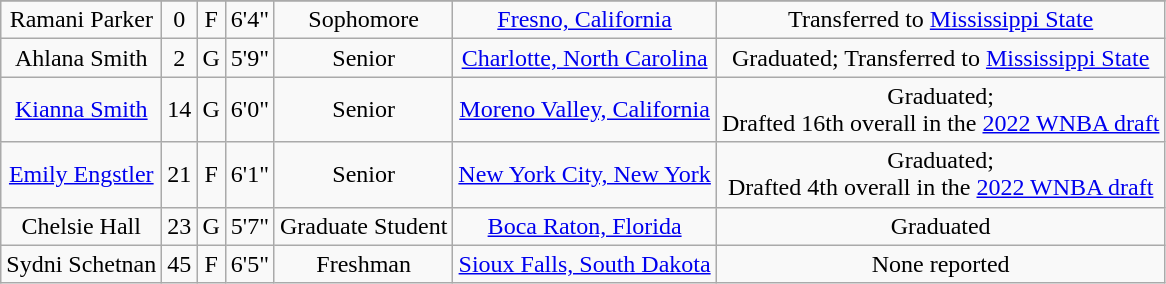<table class="wikitable sortable" border="1" style="text-align: center;">
<tr align=center>
</tr>
<tr>
<td>Ramani Parker</td>
<td>0</td>
<td>F</td>
<td>6'4"</td>
<td> Sophomore</td>
<td><a href='#'>Fresno, California</a></td>
<td>Transferred to <a href='#'>Mississippi State</a></td>
</tr>
<tr>
<td>Ahlana Smith</td>
<td>2</td>
<td>G</td>
<td>5'9"</td>
<td>Senior</td>
<td><a href='#'>Charlotte, North Carolina</a></td>
<td>Graduated; Transferred to <a href='#'>Mississippi State</a></td>
</tr>
<tr>
<td><a href='#'>Kianna Smith</a></td>
<td>14</td>
<td>G</td>
<td>6'0"</td>
<td> Senior</td>
<td><a href='#'>Moreno Valley, California</a></td>
<td>Graduated;<br>Drafted 16th overall in the <a href='#'>2022 WNBA draft</a></td>
</tr>
<tr>
<td><a href='#'>Emily Engstler</a></td>
<td>21</td>
<td>F</td>
<td>6'1"</td>
<td>Senior</td>
<td><a href='#'>New York City, New York</a></td>
<td>Graduated;<br>Drafted 4th overall in the <a href='#'>2022 WNBA draft</a></td>
</tr>
<tr>
<td>Chelsie Hall</td>
<td>23</td>
<td>G</td>
<td>5'7"</td>
<td>Graduate Student</td>
<td><a href='#'>Boca Raton, Florida</a></td>
<td>Graduated</td>
</tr>
<tr>
<td>Sydni Schetnan</td>
<td>45</td>
<td>F</td>
<td>6'5"</td>
<td>Freshman</td>
<td><a href='#'>Sioux Falls, South Dakota</a></td>
<td>None reported</td>
</tr>
</table>
